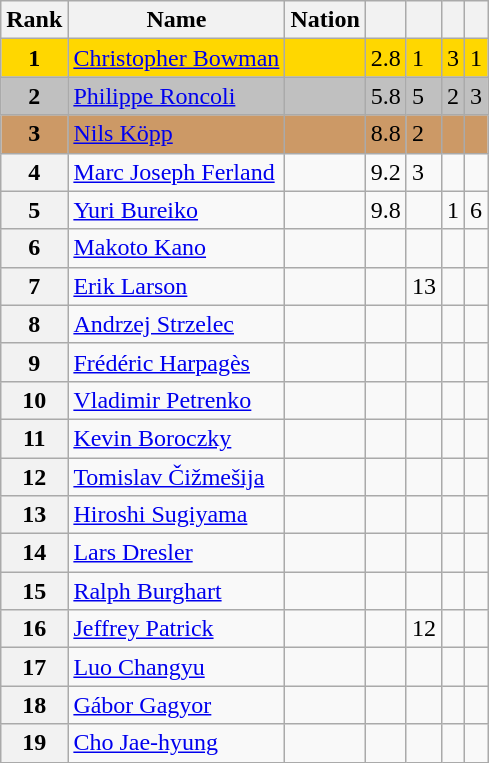<table class="wikitable sortable">
<tr>
<th>Rank</th>
<th>Name</th>
<th>Nation</th>
<th></th>
<th></th>
<th></th>
<th></th>
</tr>
<tr bgcolor=gold>
<td align=center><strong>1</strong></td>
<td><a href='#'>Christopher Bowman</a></td>
<td></td>
<td>2.8</td>
<td>1</td>
<td>3</td>
<td>1</td>
</tr>
<tr bgcolor=silver>
<td align=center><strong>2</strong></td>
<td><a href='#'>Philippe Roncoli</a></td>
<td></td>
<td>5.8</td>
<td>5</td>
<td>2</td>
<td>3</td>
</tr>
<tr bgcolor=cc9966>
<td align=center><strong>3</strong></td>
<td><a href='#'>Nils Köpp</a></td>
<td></td>
<td>8.8</td>
<td>2</td>
<td></td>
<td></td>
</tr>
<tr>
<th>4</th>
<td><a href='#'>Marc Joseph Ferland</a></td>
<td></td>
<td>9.2</td>
<td>3</td>
<td></td>
<td></td>
</tr>
<tr>
<th>5</th>
<td><a href='#'>Yuri Bureiko</a></td>
<td></td>
<td>9.8</td>
<td></td>
<td>1</td>
<td>6</td>
</tr>
<tr>
<th>6</th>
<td><a href='#'>Makoto Kano</a></td>
<td></td>
<td></td>
<td></td>
<td></td>
<td></td>
</tr>
<tr>
<th>7</th>
<td><a href='#'>Erik Larson</a></td>
<td></td>
<td></td>
<td>13</td>
<td></td>
<td></td>
</tr>
<tr>
<th>8</th>
<td><a href='#'>Andrzej Strzelec</a></td>
<td></td>
<td></td>
<td></td>
<td></td>
<td></td>
</tr>
<tr>
<th>9</th>
<td><a href='#'>Frédéric Harpagès</a></td>
<td></td>
<td></td>
<td></td>
<td></td>
<td></td>
</tr>
<tr>
<th>10</th>
<td><a href='#'>Vladimir Petrenko</a></td>
<td></td>
<td></td>
<td></td>
<td></td>
<td></td>
</tr>
<tr>
<th>11</th>
<td><a href='#'>Kevin Boroczky</a></td>
<td></td>
<td></td>
<td></td>
<td></td>
<td></td>
</tr>
<tr>
<th>12</th>
<td><a href='#'>Tomislav Čižmešija</a></td>
<td></td>
<td></td>
<td></td>
<td></td>
<td></td>
</tr>
<tr>
<th>13</th>
<td><a href='#'>Hiroshi Sugiyama</a></td>
<td></td>
<td></td>
<td></td>
<td></td>
<td></td>
</tr>
<tr>
<th>14</th>
<td><a href='#'>Lars Dresler</a></td>
<td></td>
<td></td>
<td></td>
<td></td>
<td></td>
</tr>
<tr>
<th>15</th>
<td><a href='#'>Ralph Burghart</a></td>
<td></td>
<td></td>
<td></td>
<td></td>
<td></td>
</tr>
<tr>
<th>16</th>
<td><a href='#'>Jeffrey Patrick</a></td>
<td></td>
<td></td>
<td>12</td>
<td></td>
<td></td>
</tr>
<tr>
<th>17</th>
<td><a href='#'>Luo Changyu</a></td>
<td></td>
<td></td>
<td></td>
<td></td>
<td></td>
</tr>
<tr>
<th>18</th>
<td><a href='#'>Gábor Gagyor</a></td>
<td></td>
<td></td>
<td></td>
<td></td>
<td></td>
</tr>
<tr>
<th>19</th>
<td><a href='#'>Cho Jae-hyung</a></td>
<td></td>
<td></td>
<td></td>
<td></td>
<td></td>
</tr>
</table>
